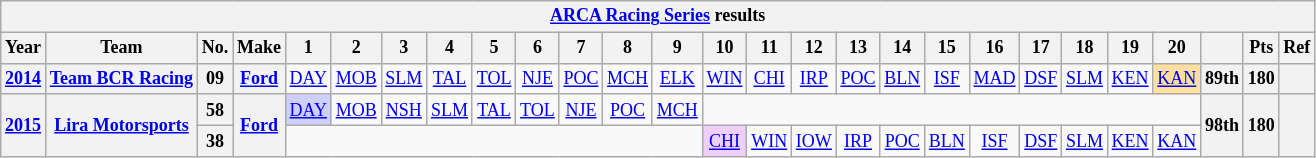<table class="wikitable" style="text-align:center; font-size:75%">
<tr>
<th colspan=48><a href='#'>ARCA Racing Series</a> results</th>
</tr>
<tr>
<th>Year</th>
<th>Team</th>
<th>No.</th>
<th>Make</th>
<th>1</th>
<th>2</th>
<th>3</th>
<th>4</th>
<th>5</th>
<th>6</th>
<th>7</th>
<th>8</th>
<th>9</th>
<th>10</th>
<th>11</th>
<th>12</th>
<th>13</th>
<th>14</th>
<th>15</th>
<th>16</th>
<th>17</th>
<th>18</th>
<th>19</th>
<th>20</th>
<th></th>
<th>Pts</th>
<th>Ref</th>
</tr>
<tr>
<th><a href='#'>2014</a></th>
<th><a href='#'>Team BCR Racing</a></th>
<th>09</th>
<th><a href='#'>Ford</a></th>
<td><a href='#'>DAY</a></td>
<td><a href='#'>MOB</a></td>
<td><a href='#'>SLM</a></td>
<td><a href='#'>TAL</a></td>
<td><a href='#'>TOL</a></td>
<td><a href='#'>NJE</a></td>
<td><a href='#'>POC</a></td>
<td><a href='#'>MCH</a></td>
<td><a href='#'>ELK</a></td>
<td><a href='#'>WIN</a></td>
<td><a href='#'>CHI</a></td>
<td><a href='#'>IRP</a></td>
<td><a href='#'>POC</a></td>
<td><a href='#'>BLN</a></td>
<td><a href='#'>ISF</a></td>
<td><a href='#'>MAD</a></td>
<td><a href='#'>DSF</a></td>
<td><a href='#'>SLM</a></td>
<td><a href='#'>KEN</a></td>
<td style="background:#FFDF9F;"><a href='#'>KAN</a><br></td>
<th>89th</th>
<th>180</th>
<th></th>
</tr>
<tr>
<th rowspan=2><a href='#'>2015</a></th>
<th rowspan=2><a href='#'>Lira Motorsports</a></th>
<th>58</th>
<th rowspan=2><a href='#'>Ford</a></th>
<td style="background:#CFCFFF;"><a href='#'>DAY</a><br></td>
<td><a href='#'>MOB</a></td>
<td><a href='#'>NSH</a></td>
<td><a href='#'>SLM</a></td>
<td><a href='#'>TAL</a></td>
<td><a href='#'>TOL</a></td>
<td><a href='#'>NJE</a></td>
<td><a href='#'>POC</a></td>
<td><a href='#'>MCH</a></td>
<td colspan=11></td>
<th rowspan=2>98th</th>
<th rowspan=2>180</th>
<th rowspan=2></th>
</tr>
<tr>
<th>38</th>
<td colspan=9></td>
<td style="background:#EFCFFF;"><a href='#'>CHI</a><br></td>
<td><a href='#'>WIN</a></td>
<td><a href='#'>IOW</a></td>
<td><a href='#'>IRP</a></td>
<td><a href='#'>POC</a></td>
<td><a href='#'>BLN</a></td>
<td><a href='#'>ISF</a></td>
<td><a href='#'>DSF</a></td>
<td><a href='#'>SLM</a></td>
<td><a href='#'>KEN</a></td>
<td><a href='#'>KAN</a></td>
</tr>
</table>
